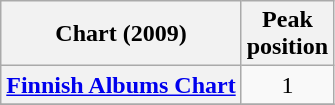<table class="wikitable plainrowheaders" style="text-align:center;">
<tr>
<th scope="col">Chart (2009)</th>
<th scope="col">Peak<br>position</th>
</tr>
<tr>
<th scope="row"><a href='#'>Finnish Albums Chart</a></th>
<td>1</td>
</tr>
<tr>
</tr>
</table>
